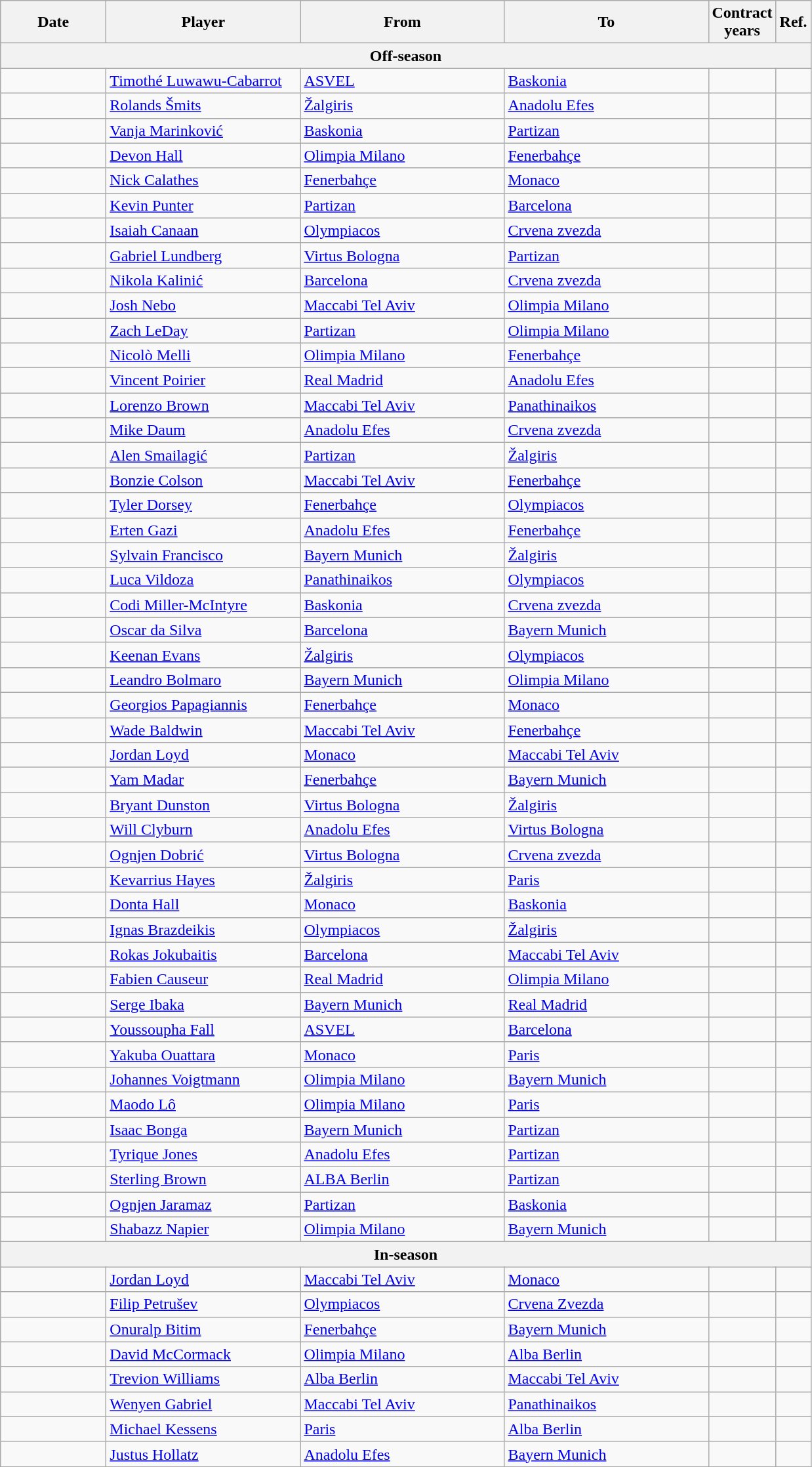<table class="wikitable sortable">
<tr>
<th width=100>Date</th>
<th width=190>Player</th>
<th style="width:200px;">From</th>
<th style="width:200px;">To</th>
<th>Contract<br>years</th>
<th>Ref.</th>
</tr>
<tr>
<th colspan="6">Off-season</th>
</tr>
<tr>
<td></td>
<td> <a href='#'>Timothé Luwawu-Cabarrot</a></td>
<td> <a href='#'>ASVEL</a></td>
<td> <a href='#'>Baskonia</a></td>
<td></td>
<td></td>
</tr>
<tr>
<td></td>
<td> <a href='#'>Rolands Šmits</a></td>
<td> <a href='#'>Žalgiris</a></td>
<td> <a href='#'>Anadolu Efes</a></td>
<td></td>
<td></td>
</tr>
<tr>
<td></td>
<td> <a href='#'>Vanja Marinković</a></td>
<td> <a href='#'>Baskonia</a></td>
<td> <a href='#'>Partizan</a></td>
<td></td>
<td></td>
</tr>
<tr>
<td></td>
<td> <a href='#'>Devon Hall</a></td>
<td> <a href='#'>Olimpia Milano</a></td>
<td> <a href='#'>Fenerbahçe</a></td>
<td></td>
<td></td>
</tr>
<tr>
<td></td>
<td> <a href='#'>Nick Calathes</a></td>
<td> <a href='#'>Fenerbahçe</a></td>
<td> <a href='#'>Monaco</a></td>
<td></td>
<td></td>
</tr>
<tr>
<td></td>
<td> <a href='#'>Kevin Punter</a></td>
<td> <a href='#'>Partizan</a></td>
<td> <a href='#'>Barcelona</a></td>
<td></td>
<td></td>
</tr>
<tr>
<td></td>
<td> <a href='#'>Isaiah Canaan</a></td>
<td> <a href='#'>Olympiacos</a></td>
<td> <a href='#'>Crvena zvezda</a></td>
<td></td>
<td></td>
</tr>
<tr>
<td></td>
<td> <a href='#'>Gabriel Lundberg</a></td>
<td> <a href='#'>Virtus Bologna</a></td>
<td> <a href='#'>Partizan</a></td>
<td></td>
<td></td>
</tr>
<tr>
<td></td>
<td> <a href='#'>Nikola Kalinić</a></td>
<td> <a href='#'>Barcelona</a></td>
<td> <a href='#'>Crvena zvezda</a></td>
<td></td>
<td></td>
</tr>
<tr>
<td></td>
<td> <a href='#'>Josh Nebo</a></td>
<td> <a href='#'>Maccabi Tel Aviv</a></td>
<td> <a href='#'>Olimpia Milano</a></td>
<td></td>
<td></td>
</tr>
<tr>
<td></td>
<td> <a href='#'>Zach LeDay</a></td>
<td> <a href='#'>Partizan</a></td>
<td> <a href='#'>Olimpia Milano</a></td>
<td></td>
<td></td>
</tr>
<tr>
<td></td>
<td> <a href='#'>Nicolò Melli</a></td>
<td> <a href='#'>Olimpia Milano</a></td>
<td> <a href='#'>Fenerbahçe</a></td>
<td></td>
<td></td>
</tr>
<tr>
<td></td>
<td> <a href='#'>Vincent Poirier</a></td>
<td> <a href='#'>Real Madrid</a></td>
<td> <a href='#'>Anadolu Efes</a></td>
<td></td>
<td></td>
</tr>
<tr>
<td></td>
<td> <a href='#'>Lorenzo Brown</a></td>
<td> <a href='#'>Maccabi Tel Aviv</a></td>
<td> <a href='#'>Panathinaikos</a></td>
<td></td>
<td></td>
</tr>
<tr>
<td></td>
<td> <a href='#'>Mike Daum</a></td>
<td> <a href='#'>Anadolu Efes</a></td>
<td> <a href='#'>Crvena zvezda</a></td>
<td></td>
<td></td>
</tr>
<tr>
<td></td>
<td> <a href='#'>Alen Smailagić</a></td>
<td> <a href='#'>Partizan</a></td>
<td> <a href='#'>Žalgiris</a></td>
<td></td>
<td></td>
</tr>
<tr>
<td></td>
<td> <a href='#'>Bonzie Colson</a></td>
<td> <a href='#'>Maccabi Tel Aviv</a></td>
<td> <a href='#'>Fenerbahçe</a></td>
<td></td>
<td></td>
</tr>
<tr>
<td></td>
<td> <a href='#'>Tyler Dorsey</a></td>
<td> <a href='#'>Fenerbahçe</a></td>
<td> <a href='#'>Olympiacos</a></td>
<td></td>
<td></td>
</tr>
<tr>
<td></td>
<td> <a href='#'>Erten Gazi</a></td>
<td> <a href='#'>Anadolu Efes</a></td>
<td> <a href='#'>Fenerbahçe</a></td>
<td></td>
<td></td>
</tr>
<tr>
<td></td>
<td> <a href='#'>Sylvain Francisco</a></td>
<td> <a href='#'>Bayern Munich</a></td>
<td> <a href='#'>Žalgiris</a></td>
<td></td>
<td></td>
</tr>
<tr>
<td></td>
<td> <a href='#'>Luca Vildoza</a></td>
<td> <a href='#'>Panathinaikos</a></td>
<td> <a href='#'>Olympiacos</a></td>
<td></td>
<td></td>
</tr>
<tr>
<td></td>
<td> <a href='#'>Codi Miller-McIntyre</a></td>
<td> <a href='#'>Baskonia</a></td>
<td> <a href='#'>Crvena zvezda</a></td>
<td></td>
<td></td>
</tr>
<tr>
<td></td>
<td> <a href='#'>Oscar da Silva</a></td>
<td> <a href='#'>Barcelona</a></td>
<td> <a href='#'>Bayern Munich</a></td>
<td></td>
<td></td>
</tr>
<tr>
<td></td>
<td> <a href='#'>Keenan Evans</a></td>
<td> <a href='#'>Žalgiris</a></td>
<td> <a href='#'>Olympiacos</a></td>
<td></td>
<td></td>
</tr>
<tr>
<td></td>
<td> <a href='#'>Leandro Bolmaro</a></td>
<td> <a href='#'>Bayern Munich</a></td>
<td> <a href='#'>Olimpia Milano</a></td>
<td></td>
<td></td>
</tr>
<tr>
<td></td>
<td> <a href='#'>Georgios Papagiannis</a></td>
<td> <a href='#'>Fenerbahçe</a></td>
<td> <a href='#'>Monaco</a></td>
<td></td>
<td></td>
</tr>
<tr>
<td></td>
<td> <a href='#'>Wade Baldwin</a></td>
<td> <a href='#'>Maccabi Tel Aviv</a></td>
<td> <a href='#'>Fenerbahçe</a></td>
<td></td>
<td></td>
</tr>
<tr>
<td></td>
<td> <a href='#'>Jordan Loyd</a></td>
<td> <a href='#'>Monaco</a></td>
<td> <a href='#'>Maccabi Tel Aviv</a></td>
<td></td>
<td></td>
</tr>
<tr>
<td></td>
<td> <a href='#'>Yam Madar</a></td>
<td> <a href='#'>Fenerbahçe</a></td>
<td> <a href='#'>Bayern Munich</a></td>
<td></td>
<td></td>
</tr>
<tr>
<td></td>
<td> <a href='#'>Bryant Dunston</a></td>
<td> <a href='#'>Virtus Bologna</a></td>
<td> <a href='#'>Žalgiris</a></td>
<td></td>
<td></td>
</tr>
<tr>
<td></td>
<td> <a href='#'>Will Clyburn</a></td>
<td> <a href='#'>Anadolu Efes</a></td>
<td> <a href='#'>Virtus Bologna</a></td>
<td></td>
<td></td>
</tr>
<tr>
<td></td>
<td> <a href='#'>Ognjen Dobrić</a></td>
<td> <a href='#'>Virtus Bologna</a></td>
<td> <a href='#'>Crvena zvezda</a></td>
<td></td>
<td></td>
</tr>
<tr>
<td></td>
<td> <a href='#'>Kevarrius Hayes</a></td>
<td> <a href='#'>Žalgiris</a></td>
<td> <a href='#'>Paris</a></td>
<td></td>
<td></td>
</tr>
<tr>
<td></td>
<td> <a href='#'>Donta Hall</a></td>
<td> <a href='#'>Monaco</a></td>
<td> <a href='#'>Baskonia</a></td>
<td></td>
<td></td>
</tr>
<tr>
<td></td>
<td> <a href='#'>Ignas Brazdeikis</a></td>
<td> <a href='#'>Olympiacos</a></td>
<td> <a href='#'>Žalgiris</a></td>
<td></td>
<td></td>
</tr>
<tr>
<td></td>
<td> <a href='#'>Rokas Jokubaitis</a></td>
<td> <a href='#'>Barcelona</a></td>
<td> <a href='#'>Maccabi Tel Aviv</a></td>
<td></td>
<td></td>
</tr>
<tr>
<td></td>
<td> <a href='#'>Fabien Causeur</a></td>
<td> <a href='#'>Real Madrid</a></td>
<td> <a href='#'>Olimpia Milano</a></td>
<td></td>
<td></td>
</tr>
<tr>
<td></td>
<td> <a href='#'>Serge Ibaka</a></td>
<td> <a href='#'>Bayern Munich</a></td>
<td> <a href='#'>Real Madrid</a></td>
<td></td>
<td></td>
</tr>
<tr>
<td></td>
<td> <a href='#'>Youssoupha Fall</a></td>
<td> <a href='#'>ASVEL</a></td>
<td> <a href='#'>Barcelona</a></td>
<td></td>
<td></td>
</tr>
<tr>
<td></td>
<td> <a href='#'>Yakuba Ouattara</a></td>
<td> <a href='#'>Monaco</a></td>
<td> <a href='#'>Paris</a></td>
<td></td>
<td></td>
</tr>
<tr>
<td></td>
<td> <a href='#'>Johannes Voigtmann</a></td>
<td> <a href='#'>Olimpia Milano</a></td>
<td> <a href='#'>Bayern Munich</a></td>
<td></td>
<td></td>
</tr>
<tr>
<td></td>
<td> <a href='#'>Maodo Lô</a></td>
<td> <a href='#'>Olimpia Milano</a></td>
<td> <a href='#'>Paris</a></td>
<td></td>
<td></td>
</tr>
<tr>
<td></td>
<td> <a href='#'>Isaac Bonga</a></td>
<td> <a href='#'>Bayern Munich</a></td>
<td> <a href='#'>Partizan</a></td>
<td></td>
<td></td>
</tr>
<tr>
<td></td>
<td> <a href='#'>Tyrique Jones</a></td>
<td> <a href='#'>Anadolu Efes</a></td>
<td> <a href='#'>Partizan</a></td>
<td></td>
<td></td>
</tr>
<tr>
<td></td>
<td> <a href='#'>Sterling Brown</a></td>
<td> <a href='#'>ALBA Berlin</a></td>
<td> <a href='#'>Partizan</a></td>
<td></td>
<td></td>
</tr>
<tr>
<td></td>
<td> <a href='#'>Ognjen Jaramaz</a></td>
<td> <a href='#'>Partizan</a></td>
<td> <a href='#'>Baskonia</a></td>
<td></td>
<td></td>
</tr>
<tr>
<td></td>
<td> <a href='#'>Shabazz Napier</a></td>
<td> <a href='#'>Olimpia Milano</a></td>
<td> <a href='#'>Bayern Munich</a></td>
<td></td>
<td></td>
</tr>
<tr>
<th colspan="6">In-season</th>
</tr>
<tr>
<td></td>
<td> <a href='#'>Jordan Loyd</a></td>
<td> <a href='#'>Maccabi Tel Aviv</a></td>
<td> <a href='#'>Monaco</a></td>
<td></td>
<td></td>
</tr>
<tr>
<td></td>
<td> <a href='#'>Filip Petrušev</a></td>
<td> <a href='#'>Olympiacos</a></td>
<td> <a href='#'>Crvena Zvezda</a></td>
<td></td>
<td></td>
</tr>
<tr>
<td></td>
<td> <a href='#'>Onuralp Bitim</a></td>
<td> <a href='#'>Fenerbahçe</a></td>
<td> <a href='#'>Bayern Munich</a></td>
<td></td>
<td></td>
</tr>
<tr>
<td></td>
<td> <a href='#'>David McCormack</a></td>
<td> <a href='#'>Olimpia Milano</a></td>
<td> <a href='#'>Alba Berlin</a></td>
<td></td>
<td></td>
</tr>
<tr>
<td></td>
<td> <a href='#'>Trevion Williams</a></td>
<td> <a href='#'>Alba Berlin</a></td>
<td> <a href='#'>Maccabi Tel Aviv</a></td>
<td></td>
<td></td>
</tr>
<tr>
<td></td>
<td> <a href='#'>Wenyen Gabriel</a></td>
<td> <a href='#'>Maccabi Tel Aviv</a></td>
<td> <a href='#'>Panathinaikos</a></td>
<td></td>
<td></td>
</tr>
<tr>
<td></td>
<td> <a href='#'>Michael Kessens</a></td>
<td> <a href='#'>Paris</a></td>
<td> <a href='#'>Alba Berlin</a></td>
<td></td>
<td></td>
</tr>
<tr>
<td></td>
<td> <a href='#'>Justus Hollatz</a></td>
<td> <a href='#'>Anadolu Efes</a></td>
<td> <a href='#'>Bayern Munich</a></td>
<td></td>
<td></td>
</tr>
<tr>
</tr>
</table>
